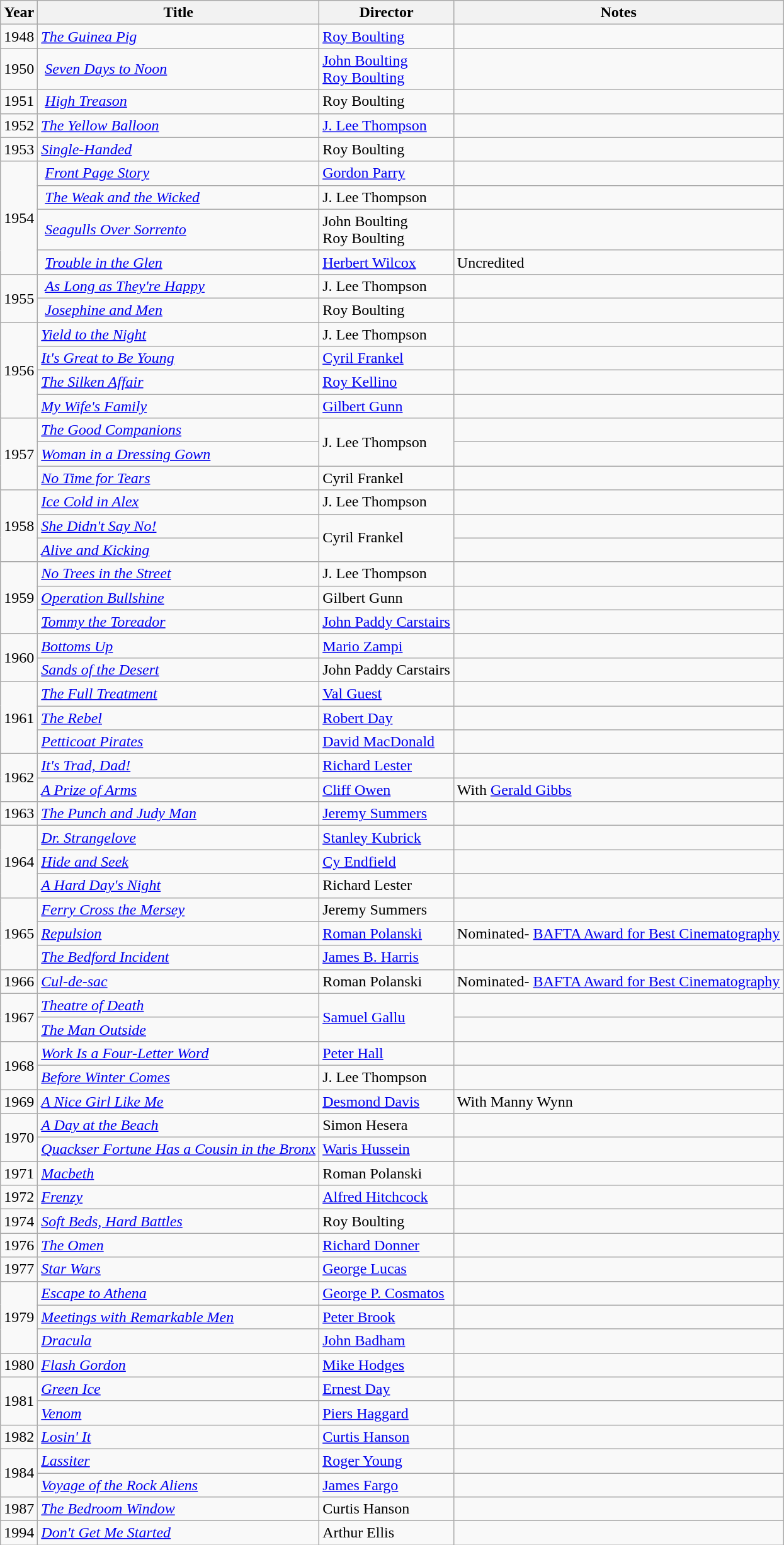<table class="wikitable">
<tr>
<th>Year</th>
<th>Title</th>
<th>Director</th>
<th>Notes</th>
</tr>
<tr>
<td>1948</td>
<td><em><a href='#'>The Guinea Pig</a></em></td>
<td><a href='#'>Roy Boulting</a></td>
<td></td>
</tr>
<tr>
<td>1950</td>
<td> <em><a href='#'>Seven Days to Noon</a></em></td>
<td><a href='#'>John Boulting<br>Roy Boulting</a></td>
<td></td>
</tr>
<tr>
<td>1951</td>
<td> <em><a href='#'>High Treason</a></em></td>
<td>Roy Boulting</td>
<td></td>
</tr>
<tr>
<td>1952</td>
<td><em><a href='#'>The Yellow Balloon</a></em></td>
<td><a href='#'>J. Lee Thompson</a></td>
<td></td>
</tr>
<tr>
<td>1953</td>
<td><em><a href='#'>Single-Handed</a></em></td>
<td>Roy Boulting</td>
<td></td>
</tr>
<tr>
<td rowspan=4>1954</td>
<td> <em><a href='#'>Front Page Story</a></em></td>
<td><a href='#'>Gordon Parry</a></td>
<td></td>
</tr>
<tr>
<td> <em><a href='#'>The Weak and the Wicked</a></em></td>
<td>J. Lee Thompson</td>
<td></td>
</tr>
<tr>
<td> <em><a href='#'>Seagulls Over Sorrento</a></em></td>
<td>John Boulting<br>Roy Boulting</td>
<td></td>
</tr>
<tr>
<td> <em><a href='#'>Trouble in the Glen</a></em></td>
<td><a href='#'>Herbert Wilcox</a></td>
<td>Uncredited</td>
</tr>
<tr>
<td rowspan=2>1955</td>
<td> <em><a href='#'>As Long as They're Happy</a></em></td>
<td>J. Lee Thompson</td>
<td></td>
</tr>
<tr>
<td> <em><a href='#'>Josephine and Men</a></em></td>
<td>Roy Boulting</td>
<td></td>
</tr>
<tr>
<td rowspan=4>1956</td>
<td><em><a href='#'>Yield to the Night</a></em></td>
<td>J. Lee Thompson</td>
<td></td>
</tr>
<tr>
<td><em><a href='#'>It's Great to Be Young</a></em></td>
<td><a href='#'>Cyril Frankel</a></td>
<td></td>
</tr>
<tr>
<td><em><a href='#'>The Silken Affair</a></em></td>
<td><a href='#'>Roy Kellino</a></td>
<td></td>
</tr>
<tr>
<td><em><a href='#'>My Wife's Family</a></em></td>
<td><a href='#'>Gilbert Gunn</a></td>
<td></td>
</tr>
<tr>
<td rowspan=3>1957</td>
<td><em><a href='#'>The Good Companions</a></em></td>
<td rowspan=2>J. Lee Thompson</td>
<td></td>
</tr>
<tr>
<td><em><a href='#'>Woman in a Dressing Gown</a></em></td>
<td></td>
</tr>
<tr>
<td><em><a href='#'>No Time for Tears</a></em></td>
<td>Cyril Frankel</td>
<td></td>
</tr>
<tr>
<td rowspan=3>1958</td>
<td><em><a href='#'>Ice Cold in Alex</a></em></td>
<td>J. Lee Thompson</td>
<td></td>
</tr>
<tr>
<td><em><a href='#'>She Didn't Say No!</a></em></td>
<td rowspan=2>Cyril Frankel</td>
<td></td>
</tr>
<tr>
<td><em><a href='#'>Alive and Kicking</a></em></td>
<td></td>
</tr>
<tr>
<td rowspan=3>1959</td>
<td><em><a href='#'>No Trees in the Street</a></em></td>
<td>J. Lee Thompson</td>
<td></td>
</tr>
<tr>
<td><em><a href='#'>Operation Bullshine</a></em></td>
<td>Gilbert Gunn</td>
<td></td>
</tr>
<tr>
<td><em><a href='#'>Tommy the Toreador</a></em></td>
<td><a href='#'>John Paddy Carstairs</a></td>
<td></td>
</tr>
<tr>
<td rowspan=2>1960</td>
<td><em><a href='#'>Bottoms Up</a></em></td>
<td><a href='#'>Mario Zampi</a></td>
<td></td>
</tr>
<tr>
<td><em><a href='#'>Sands of the Desert</a></em></td>
<td>John Paddy Carstairs</td>
<td></td>
</tr>
<tr>
<td rowspan=3>1961</td>
<td><em><a href='#'>The Full Treatment</a></em></td>
<td><a href='#'>Val Guest</a></td>
<td></td>
</tr>
<tr>
<td><em><a href='#'>The Rebel</a></em></td>
<td><a href='#'>Robert Day</a></td>
<td></td>
</tr>
<tr>
<td><em><a href='#'>Petticoat Pirates</a></em></td>
<td><a href='#'>David MacDonald</a></td>
<td></td>
</tr>
<tr>
<td rowspan=2>1962</td>
<td><em><a href='#'>It's Trad, Dad!</a></em></td>
<td><a href='#'>Richard Lester</a></td>
<td></td>
</tr>
<tr>
<td><em><a href='#'>A Prize of Arms</a></em></td>
<td><a href='#'>Cliff Owen</a></td>
<td>With <a href='#'>Gerald Gibbs</a></td>
</tr>
<tr>
<td>1963</td>
<td><em><a href='#'>The Punch and Judy Man</a></em></td>
<td><a href='#'>Jeremy Summers</a></td>
<td></td>
</tr>
<tr>
<td rowspan=3>1964</td>
<td><em><a href='#'>Dr. Strangelove</a></em></td>
<td><a href='#'>Stanley Kubrick</a></td>
<td></td>
</tr>
<tr>
<td><em><a href='#'>Hide and Seek</a></em></td>
<td><a href='#'>Cy Endfield</a></td>
<td></td>
</tr>
<tr>
<td><em><a href='#'>A Hard Day's Night</a></em></td>
<td>Richard Lester</td>
<td></td>
</tr>
<tr>
<td rowspan=3>1965</td>
<td><em><a href='#'>Ferry Cross the Mersey</a></em></td>
<td>Jeremy Summers</td>
<td></td>
</tr>
<tr>
<td><em><a href='#'>Repulsion</a></em></td>
<td><a href='#'>Roman Polanski</a></td>
<td>Nominated- <a href='#'>BAFTA Award for Best Cinematography</a></td>
</tr>
<tr>
<td><em><a href='#'>The Bedford Incident</a></em></td>
<td><a href='#'>James B. Harris</a></td>
<td></td>
</tr>
<tr>
<td>1966</td>
<td><em><a href='#'>Cul-de-sac</a></em></td>
<td>Roman Polanski</td>
<td>Nominated- <a href='#'>BAFTA Award for Best Cinematography</a></td>
</tr>
<tr>
<td rowspan=2>1967</td>
<td><em><a href='#'>Theatre of Death</a></em></td>
<td rowspan=2><a href='#'>Samuel Gallu</a></td>
<td></td>
</tr>
<tr>
<td><em><a href='#'>The Man Outside</a></em></td>
<td></td>
</tr>
<tr>
<td rowspan=2>1968</td>
<td><em><a href='#'>Work Is a Four-Letter Word</a></em></td>
<td><a href='#'>Peter Hall</a></td>
<td></td>
</tr>
<tr>
<td><em><a href='#'>Before Winter Comes</a></em></td>
<td>J. Lee Thompson</td>
<td></td>
</tr>
<tr>
<td>1969</td>
<td><em><a href='#'>A Nice Girl Like Me</a></em></td>
<td><a href='#'>Desmond Davis</a></td>
<td>With Manny Wynn</td>
</tr>
<tr>
<td rowspan=2>1970</td>
<td><em><a href='#'>A Day at the Beach</a></em></td>
<td>Simon Hesera</td>
<td></td>
</tr>
<tr>
<td><em><a href='#'>Quackser Fortune Has a Cousin in the Bronx</a></em></td>
<td><a href='#'>Waris Hussein</a></td>
<td></td>
</tr>
<tr>
<td>1971</td>
<td><em><a href='#'>Macbeth</a></em></td>
<td>Roman Polanski</td>
<td></td>
</tr>
<tr>
<td>1972</td>
<td><em><a href='#'>Frenzy</a></em></td>
<td><a href='#'>Alfred Hitchcock</a></td>
<td></td>
</tr>
<tr>
<td>1974</td>
<td><em><a href='#'>Soft Beds, Hard Battles</a></em></td>
<td>Roy Boulting</td>
<td></td>
</tr>
<tr>
<td>1976</td>
<td><em><a href='#'>The Omen</a></em></td>
<td><a href='#'>Richard Donner</a></td>
<td></td>
</tr>
<tr>
<td>1977</td>
<td><em><a href='#'>Star Wars</a></em></td>
<td><a href='#'>George Lucas</a></td>
<td></td>
</tr>
<tr>
<td rowspan=3>1979</td>
<td><em><a href='#'>Escape to Athena</a></em></td>
<td><a href='#'>George P. Cosmatos</a></td>
<td></td>
</tr>
<tr>
<td><em><a href='#'>Meetings with Remarkable Men</a></em></td>
<td><a href='#'>Peter Brook</a></td>
<td></td>
</tr>
<tr>
<td><em><a href='#'>Dracula</a></em></td>
<td><a href='#'>John Badham</a></td>
<td></td>
</tr>
<tr>
<td>1980</td>
<td><em><a href='#'>Flash Gordon</a></em></td>
<td><a href='#'>Mike Hodges</a></td>
<td></td>
</tr>
<tr>
<td rowspan=2>1981</td>
<td><em><a href='#'>Green Ice</a></em></td>
<td><a href='#'>Ernest Day</a></td>
<td></td>
</tr>
<tr>
<td><em><a href='#'>Venom</a></em></td>
<td><a href='#'>Piers Haggard</a></td>
<td></td>
</tr>
<tr>
<td>1982</td>
<td><em><a href='#'>Losin' It</a></em></td>
<td><a href='#'>Curtis Hanson</a></td>
<td></td>
</tr>
<tr>
<td rowspan=2>1984</td>
<td><em><a href='#'>Lassiter</a></em></td>
<td><a href='#'>Roger Young</a></td>
</tr>
<tr>
<td><em><a href='#'>Voyage of the Rock Aliens</a></em></td>
<td><a href='#'>James Fargo</a></td>
<td></td>
</tr>
<tr>
<td>1987</td>
<td><em><a href='#'>The Bedroom Window</a></em></td>
<td>Curtis Hanson</td>
<td></td>
</tr>
<tr>
<td>1994</td>
<td><em><a href='#'>Don't Get Me Started</a></em></td>
<td>Arthur Ellis</td>
<td></td>
</tr>
</table>
